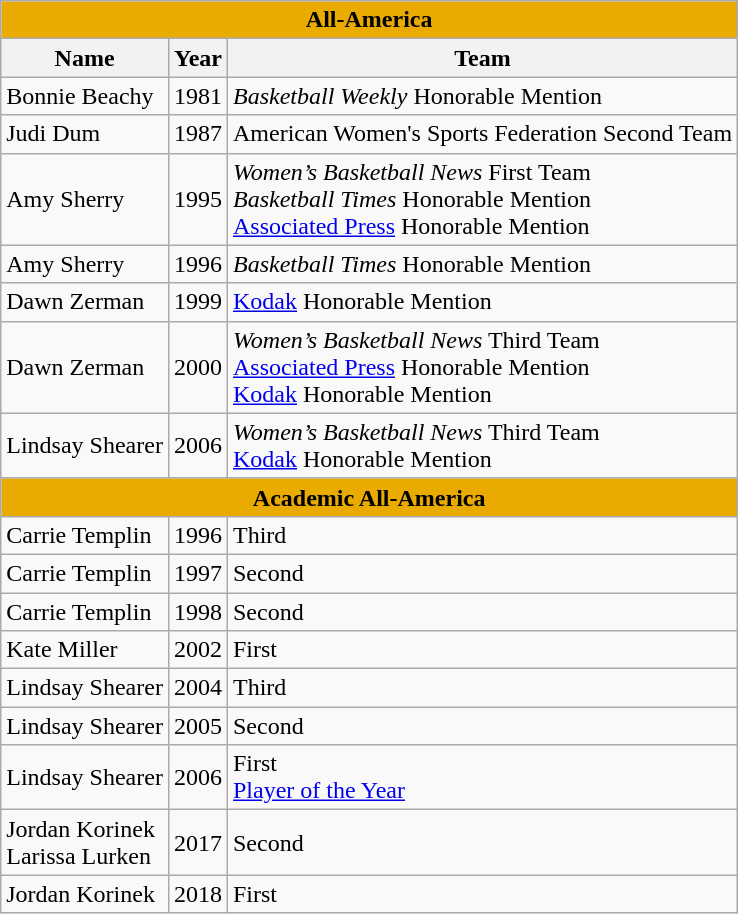<table class="wikitable">
<tr>
<th colspan=3 style="background:#eaab00;">All-America</th>
</tr>
<tr>
<th>Name</th>
<th>Year</th>
<th>Team</th>
</tr>
<tr>
<td>Bonnie Beachy</td>
<td>1981</td>
<td><em>Basketball Weekly</em> Honorable Mention</td>
</tr>
<tr>
<td>Judi Dum</td>
<td>1987</td>
<td>American Women's Sports Federation Second Team</td>
</tr>
<tr>
<td>Amy Sherry</td>
<td>1995</td>
<td><em>Women’s Basketball News</em> First Team<br><em>Basketball Times</em> Honorable Mention<br><a href='#'>Associated Press</a> Honorable Mention</td>
</tr>
<tr>
<td>Amy Sherry</td>
<td>1996</td>
<td><em>Basketball Times</em> Honorable Mention</td>
</tr>
<tr>
<td>Dawn Zerman</td>
<td>1999</td>
<td><a href='#'>Kodak</a> Honorable Mention</td>
</tr>
<tr>
<td>Dawn Zerman</td>
<td>2000</td>
<td><em>Women’s Basketball News</em> Third Team<br><a href='#'>Associated Press</a> Honorable Mention<br><a href='#'>Kodak</a> Honorable Mention</td>
</tr>
<tr>
<td>Lindsay Shearer</td>
<td>2006</td>
<td><em>Women’s Basketball News</em> Third Team<br><a href='#'>Kodak</a> Honorable Mention</td>
</tr>
<tr>
<th colspan=3 style="background:#eaab00;">Academic All-America</th>
</tr>
<tr>
<td>Carrie Templin</td>
<td>1996</td>
<td>Third</td>
</tr>
<tr>
<td>Carrie Templin</td>
<td>1997</td>
<td>Second</td>
</tr>
<tr>
<td>Carrie Templin</td>
<td>1998</td>
<td>Second</td>
</tr>
<tr>
<td>Kate Miller</td>
<td>2002</td>
<td>First</td>
</tr>
<tr>
<td>Lindsay Shearer</td>
<td>2004</td>
<td>Third</td>
</tr>
<tr>
<td>Lindsay Shearer</td>
<td>2005</td>
<td>Second</td>
</tr>
<tr>
<td>Lindsay Shearer</td>
<td>2006</td>
<td>First<br><a href='#'>Player of the Year</a></td>
</tr>
<tr>
<td>Jordan Korinek<br>Larissa Lurken</td>
<td>2017</td>
<td>Second</td>
</tr>
<tr>
<td>Jordan Korinek</td>
<td>2018</td>
<td>First</td>
</tr>
</table>
